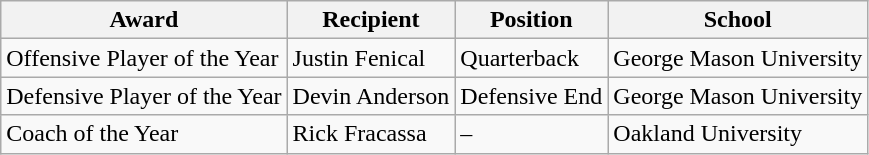<table class="wikitable">
<tr>
<th>Award</th>
<th>Recipient</th>
<th>Position</th>
<th>School</th>
</tr>
<tr>
<td>Offensive Player of the Year</td>
<td>Justin Fenical</td>
<td>Quarterback</td>
<td>George Mason University</td>
</tr>
<tr>
<td>Defensive Player of the Year</td>
<td>Devin Anderson</td>
<td>Defensive End</td>
<td>George Mason University</td>
</tr>
<tr>
<td>Coach of the Year</td>
<td>Rick Fracassa</td>
<td>–</td>
<td>Oakland University</td>
</tr>
</table>
